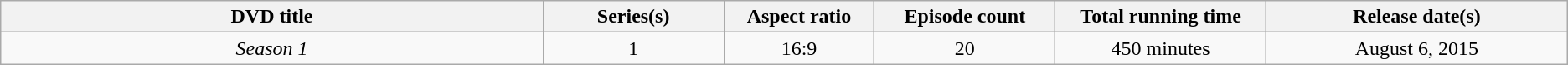<table class="wikitable sortable" style="text-align:center">
<tr>
<th style="width:18%;">DVD title</th>
<th style="width:6%;">Series(s)</th>
<th style="width:5%;">Aspect ratio</th>
<th style="width:6%;">Episode count</th>
<th style="width:7%;">Total running time</th>
<th style="width:10%;">Release date(s)</th>
</tr>
<tr>
<td><em>Season 1</em></td>
<td>1</td>
<td>16:9</td>
<td>20</td>
<td>450 minutes</td>
<td>August 6, 2015</td>
</tr>
</table>
